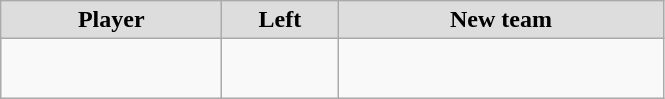<table class="wikitable" style="text-align: center">
<tr align="center"  bgcolor="#dddddd">
<td style="width:140px"><strong>Player</strong></td>
<td style="width:70px"><strong>Left</strong></td>
<td style="width:210px"><strong>New team</strong></td>
</tr>
<tr style="height:40px">
<td></td>
<td style="font-size: 80%"></td>
<td></td>
</tr>
</table>
